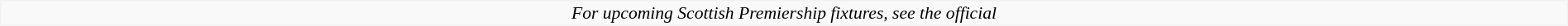<table style="width:100%; background:#f9f9f9; border:solid #f2f2f2 1px; font-size:90%;" cellspacing="0" rowspan="8">
<tr style="text-align:center;">
<td><em>For upcoming Scottish Premiership fixtures, see the official </em></td>
</tr>
</table>
